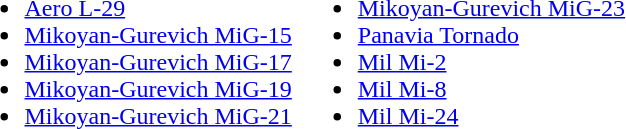<table>
<tr>
<td valign="top"><br><ul><li> <a href='#'>Aero L-29</a></li><li> <a href='#'>Mikoyan-Gurevich MiG-15</a></li><li> <a href='#'>Mikoyan-Gurevich MiG-17</a></li><li> <a href='#'>Mikoyan-Gurevich MiG-19</a></li><li> <a href='#'>Mikoyan-Gurevich MiG-21</a></li></ul></td>
<td valign="top"><br><ul><li> <a href='#'>Mikoyan-Gurevich MiG-23</a></li><li> <a href='#'>Panavia Tornado</a></li><li> <a href='#'>Mil Mi-2</a></li><li> <a href='#'>Mil Mi-8</a></li><li> <a href='#'>Mil Mi-24</a></li></ul></td>
</tr>
</table>
